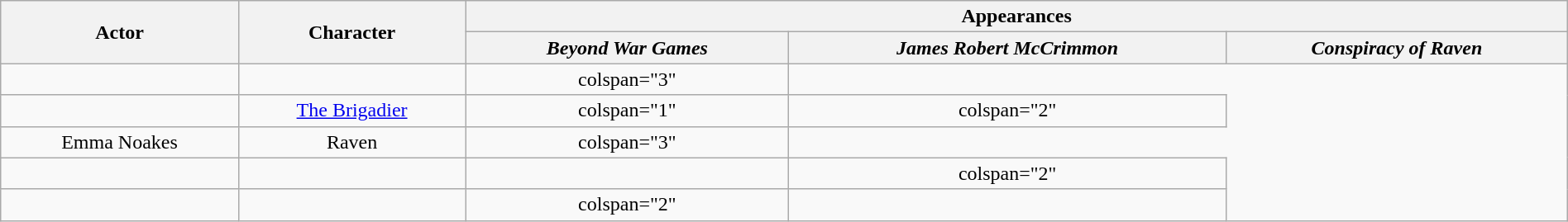<table class="wikitable" style="text-align:center;" width="100%">
<tr ">
<th rowspan="2">Actor</th>
<th rowspan="2">Character</th>
<th colspan="3">Appearances</th>
</tr>
<tr>
<th><em>Beyond War Games</em></th>
<th><em>James Robert McCrimmon</em></th>
<th><em>Conspiracy of Raven</em></th>
</tr>
<tr>
<td></td>
<td></td>
<td>colspan="3" </td>
</tr>
<tr>
<td></td>
<td><a href='#'>The Brigadier</a></td>
<td>colspan="1" </td>
<td>colspan="2"</td>
</tr>
<tr>
<td>Emma Noakes</td>
<td>Raven</td>
<td>colspan="3" </td>
</tr>
<tr>
<td></td>
<td></td>
<td></td>
<td>colspan="2" </td>
</tr>
<tr>
<td></td>
<td></td>
<td>colspan="2" </td>
<td></td>
</tr>
</table>
